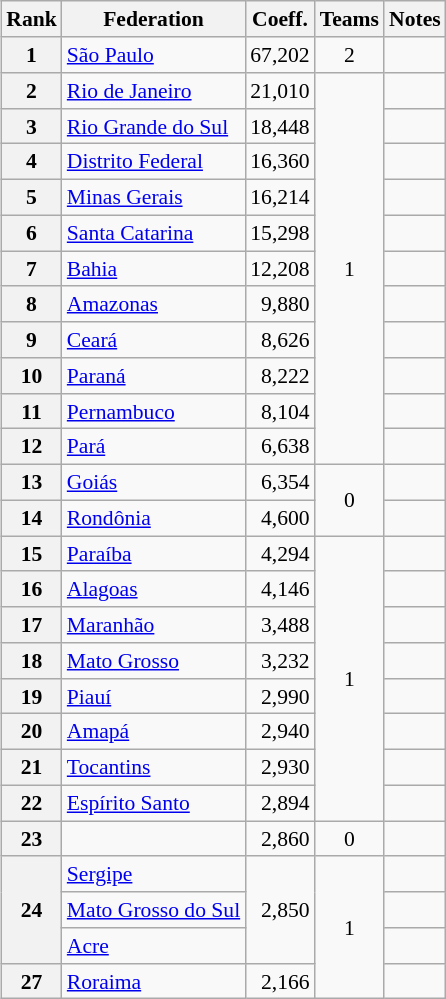<table>
<tr valign=top style="font-size:90%">
<td><br><table class="wikitable">
<tr>
<th>Rank</th>
<th>Federation</th>
<th>Coeff.</th>
<th>Teams</th>
<th>Notes</th>
</tr>
<tr>
<th>1</th>
<td> <a href='#'>São Paulo</a></td>
<td align=right>67,202</td>
<td align=center>2</td>
<td></td>
</tr>
<tr>
<th>2</th>
<td> <a href='#'>Rio de Janeiro</a></td>
<td align=right>21,010</td>
<td align=center rowspan=11>1</td>
<td></td>
</tr>
<tr>
<th>3</th>
<td> <a href='#'>Rio Grande do Sul</a></td>
<td align=right>18,448</td>
<td></td>
</tr>
<tr>
<th>4</th>
<td> <a href='#'>Distrito Federal</a></td>
<td align=right>16,360</td>
<td></td>
</tr>
<tr>
<th>5</th>
<td> <a href='#'>Minas Gerais</a></td>
<td align=right>16,214</td>
<td></td>
</tr>
<tr>
<th>6</th>
<td> <a href='#'>Santa Catarina</a></td>
<td align=right>15,298</td>
<td></td>
</tr>
<tr>
<th>7</th>
<td> <a href='#'>Bahia</a></td>
<td align=right>12,208</td>
<td></td>
</tr>
<tr>
<th>8</th>
<td> <a href='#'>Amazonas</a></td>
<td align=right>9,880</td>
<td></td>
</tr>
<tr>
<th>9</th>
<td> <a href='#'>Ceará</a></td>
<td align=right>8,626</td>
<td></td>
</tr>
<tr>
<th>10</th>
<td> <a href='#'>Paraná</a></td>
<td align=right>8,222</td>
<td></td>
</tr>
<tr>
<th>11</th>
<td> <a href='#'>Pernambuco</a></td>
<td align=right>8,104</td>
<td></td>
</tr>
<tr>
<th>12</th>
<td> <a href='#'>Pará</a></td>
<td align=right>6,638</td>
<td></td>
</tr>
<tr>
<th>13</th>
<td> <a href='#'>Goiás</a></td>
<td align=right>6,354</td>
<td align=center rowspan=2>0</td>
<td></td>
</tr>
<tr>
<th>14</th>
<td> <a href='#'>Rondônia</a></td>
<td align=right>4,600</td>
<td></td>
</tr>
<tr>
<th>15</th>
<td> <a href='#'>Paraíba</a></td>
<td align=right>4,294</td>
<td align=center rowspan=8>1</td>
<td></td>
</tr>
<tr>
<th>16</th>
<td> <a href='#'>Alagoas</a></td>
<td align=right>4,146</td>
<td></td>
</tr>
<tr>
<th>17</th>
<td> <a href='#'>Maranhão</a></td>
<td align=right>3,488</td>
<td></td>
</tr>
<tr>
<th>18</th>
<td> <a href='#'>Mato Grosso</a></td>
<td align=right>3,232</td>
<td></td>
</tr>
<tr>
<th>19</th>
<td> <a href='#'>Piauí</a></td>
<td align=right>2,990</td>
<td></td>
</tr>
<tr>
<th>20</th>
<td> <a href='#'>Amapá</a></td>
<td align=right>2,940</td>
<td></td>
</tr>
<tr>
<th>21</th>
<td> <a href='#'>Tocantins</a></td>
<td align=right>2,930</td>
<td></td>
</tr>
<tr>
<th>22</th>
<td> <a href='#'>Espírito Santo</a></td>
<td align=right>2,894</td>
<td></td>
</tr>
<tr>
<th>23</th>
<td></td>
<td align=right>2,860</td>
<td align=center>0</td>
<td></td>
</tr>
<tr>
<th align=center rowspan=3>24</th>
<td> <a href='#'>Sergipe</a></td>
<td align=right rowspan=3>2,850</td>
<td align=center rowspan=4>1</td>
<td></td>
</tr>
<tr>
<td> <a href='#'>Mato Grosso do Sul</a></td>
<td></td>
</tr>
<tr>
<td> <a href='#'>Acre</a></td>
<td></td>
</tr>
<tr>
<th>27</th>
<td> <a href='#'>Roraima</a></td>
<td align=right>2,166</td>
<td></td>
</tr>
</table>
</td>
</tr>
</table>
